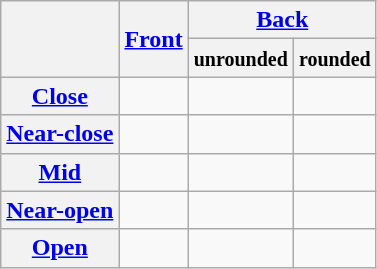<table class=wikitable style=text-align:center>
<tr>
<th rowspan=2></th>
<th rowspan=2><a href='#'>Front</a></th>
<th colspan=2><a href='#'>Back</a></th>
</tr>
<tr>
<th><small>unrounded</small></th>
<th><small>rounded</small></th>
</tr>
<tr>
<th><a href='#'>Close</a></th>
<td></td>
<td></td>
<td></td>
</tr>
<tr>
<th><a href='#'>Near-close</a></th>
<td></td>
<td></td>
<td></td>
</tr>
<tr>
<th><a href='#'>Mid</a></th>
<td></td>
<td></td>
<td></td>
</tr>
<tr>
<th><a href='#'>Near-open</a></th>
<td></td>
<td></td>
<td></td>
</tr>
<tr>
<th><a href='#'>Open</a></th>
<td></td>
<td></td>
<td></td>
</tr>
</table>
